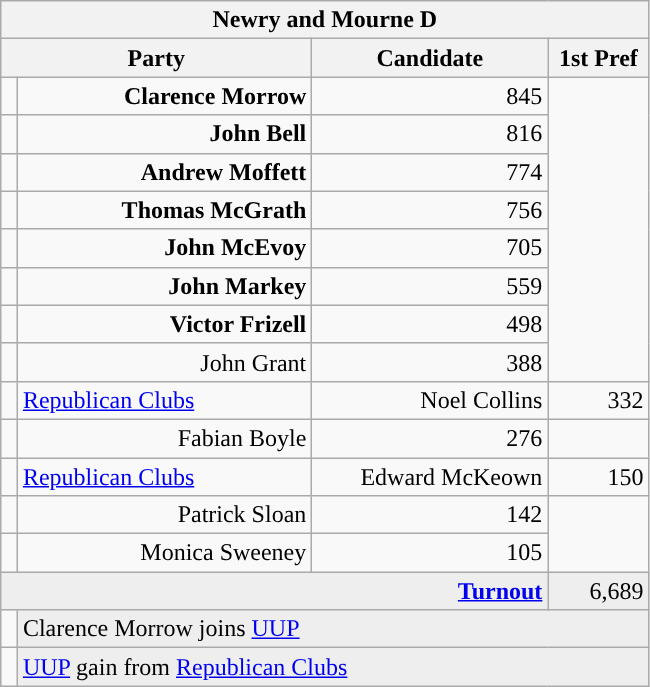<table class="wikitable">
<tr>
<th colspan="4" align="center">Newry and Mourne D</th>
</tr>
<tr>
<th colspan="2" align="center" width=200>Party</th>
<th width=150>Candidate</th>
<th width=60>1st Pref</th>
</tr>
<tr>
<td></td>
<td align="right"><strong>Clarence Morrow</strong></td>
<td align="right">845</td>
</tr>
<tr>
<td></td>
<td align="right"><strong>John Bell</strong></td>
<td align="right">816</td>
</tr>
<tr>
<td></td>
<td align="right"><strong>Andrew Moffett</strong></td>
<td align="right">774</td>
</tr>
<tr>
<td></td>
<td align="right"><strong>Thomas McGrath</strong></td>
<td align="right">756</td>
</tr>
<tr>
<td></td>
<td align="right"><strong>John McEvoy</strong></td>
<td align="right">705</td>
</tr>
<tr>
<td></td>
<td align="right"><strong>John Markey</strong></td>
<td align="right">559</td>
</tr>
<tr>
<td></td>
<td align="right"><strong>Victor Frizell</strong></td>
<td align="right">498</td>
</tr>
<tr>
<td></td>
<td align="right">John Grant</td>
<td align="right">388</td>
</tr>
<tr>
<td style="background-color: "></td>
<td><a href='#'>Republican Clubs</a></td>
<td align="right">Noel Collins</td>
<td align="right">332</td>
</tr>
<tr>
<td></td>
<td align="right">Fabian Boyle</td>
<td align="right">276</td>
</tr>
<tr>
<td style="background-color: "></td>
<td><a href='#'>Republican Clubs</a></td>
<td align="right">Edward McKeown</td>
<td align="right">150</td>
</tr>
<tr>
<td></td>
<td align="right">Patrick Sloan</td>
<td align="right">142</td>
</tr>
<tr>
<td></td>
<td align="right">Monica Sweeney</td>
<td align="right">105</td>
</tr>
<tr bgcolor="EEEEEE">
<td colspan=3 align="right"><strong><a href='#'>Turnout</a></strong></td>
<td align="right">6,689</td>
</tr>
<tr>
<td bgcolor=></td>
<td colspan=3 bgcolor="EEEEEE">Clarence Morrow joins <a href='#'>UUP</a></td>
</tr>
<tr>
<td bgcolor=></td>
<td colspan=3 bgcolor="EEEEEE"><a href='#'>UUP</a> gain from <a href='#'>Republican Clubs</a></td>
</tr>
</table>
